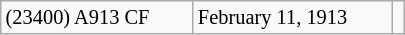<table class="wikitable floatright" style="font-size: 0.85em; width: 270px;">
<tr>
<td>(23400) A913 CF</td>
<td>February 11, 1913</td>
<td></td>
</tr>
</table>
